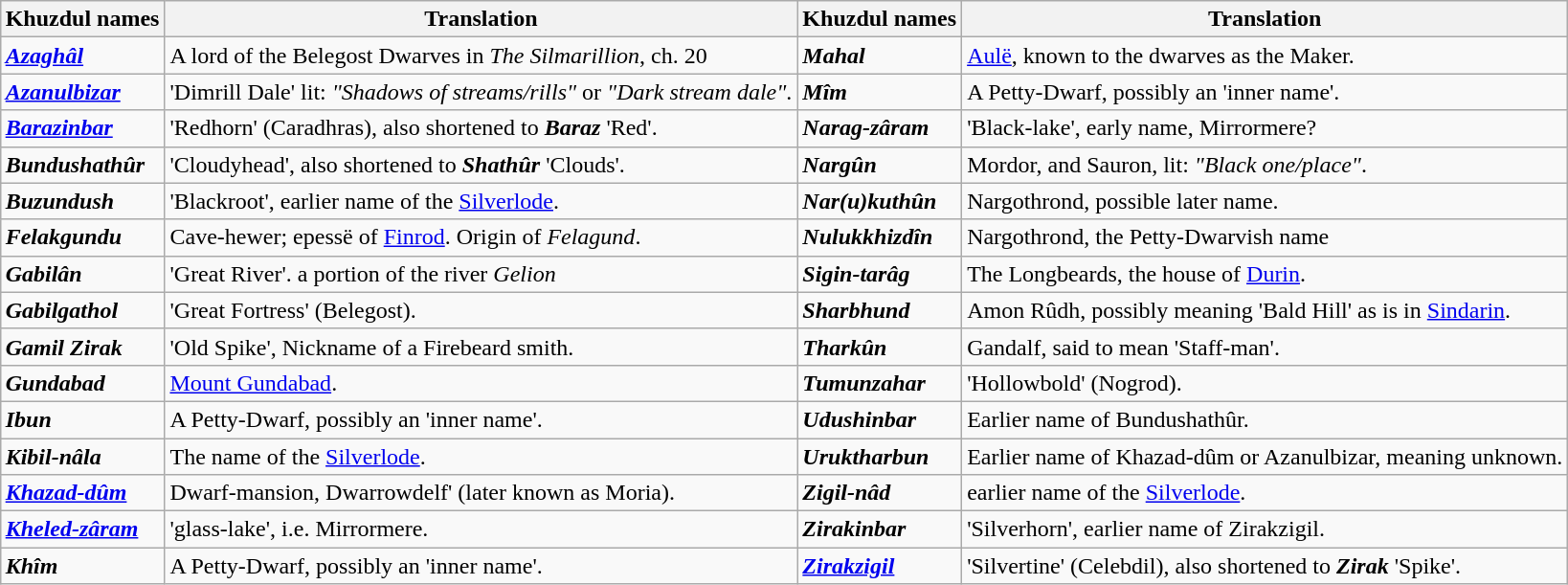<table class="wikitable" style="text-align: left; margin-left: auto; margin-right: auto; border: none;">
<tr>
<th>Khuzdul names</th>
<th>Translation</th>
<th>Khuzdul names</th>
<th>Translation</th>
</tr>
<tr>
<td><strong><em><a href='#'>Azaghâl</a></em></strong></td>
<td>A lord of the Belegost Dwarves in <em>The Silmarillion</em>, ch. 20</td>
<td><strong><em>Mahal</em></strong></td>
<td><a href='#'>Aulë</a>, known to the dwarves as the Maker.</td>
</tr>
<tr>
<td><strong><em><a href='#'>Azanulbizar</a></em></strong></td>
<td>'Dimrill Dale' lit: <em>"Shadows of streams/rills"</em> or <em>"Dark stream dale"</em>.</td>
<td><strong><em>Mîm</em></strong></td>
<td>A Petty-Dwarf, possibly an 'inner name'.</td>
</tr>
<tr>
<td><strong><em><a href='#'>Barazinbar</a></em></strong></td>
<td>'Redhorn' (Caradhras), also shortened to <strong><em>Baraz</em></strong> 'Red'.</td>
<td><strong><em>Narag-zâram</em></strong></td>
<td>'Black-lake', early name, Mirrormere?</td>
</tr>
<tr>
<td><strong><em>Bundushathûr</em></strong></td>
<td>'Cloudyhead', also shortened to <strong><em>Shathûr</em></strong> 'Clouds'.</td>
<td><strong><em>Nargûn</em></strong></td>
<td>Mordor, and Sauron, lit: <em>"Black one/place"</em>.</td>
</tr>
<tr>
<td><strong><em>Buzundush</em></strong></td>
<td>'Blackroot', earlier name of the <a href='#'>Silverlode</a>.</td>
<td><strong><em>Nar(u)kuthûn</em></strong></td>
<td>Nargothrond, possible later name.</td>
</tr>
<tr>
<td><strong><em>Felakgundu</em></strong></td>
<td>Cave-hewer; epessë of <a href='#'>Finrod</a>. Origin of <em>Felagund</em>.</td>
<td><strong><em>Nulukkhizdîn</em></strong></td>
<td>Nargothrond, the Petty-Dwarvish name</td>
</tr>
<tr>
<td><strong><em>Gabilân</em></strong></td>
<td>'Great River'. a portion of the river <em>Gelion</em></td>
<td><strong><em>Sigin-tarâg</em></strong></td>
<td>The Longbeards, the house of <a href='#'>Durin</a>.</td>
</tr>
<tr>
<td><strong><em>Gabilgathol</em></strong></td>
<td>'Great Fortress' (Belegost).</td>
<td><strong><em>Sharbhund</em></strong></td>
<td>Amon Rûdh, possibly meaning 'Bald Hill' as is in <a href='#'>Sindarin</a>.</td>
</tr>
<tr>
<td><strong><em>Gamil Zirak</em></strong></td>
<td>'Old Spike', Nickname of a Firebeard smith.</td>
<td><strong><em>Tharkûn</em></strong></td>
<td>Gandalf, said to mean 'Staff-man'.</td>
</tr>
<tr>
<td><strong><em>Gundabad</em></strong></td>
<td><a href='#'>Mount Gundabad</a>.</td>
<td><strong><em>Tumunzahar</em></strong></td>
<td>'Hollowbold' (Nogrod).</td>
</tr>
<tr>
<td><strong><em>Ibun</em></strong></td>
<td>A Petty-Dwarf, possibly an 'inner name'.</td>
<td><strong><em>Udushinbar</em></strong></td>
<td>Earlier name of Bundushathûr.</td>
</tr>
<tr>
<td><strong><em>Kibil-nâla</em></strong></td>
<td>The name of the <a href='#'>Silverlode</a>.</td>
<td><strong><em>Uruktharbun</em></strong></td>
<td>Earlier name of Khazad-dûm or Azanulbizar, meaning unknown.</td>
</tr>
<tr>
<td><strong><em><a href='#'>Khazad-dûm</a></em></strong></td>
<td>Dwarf-mansion, Dwarrowdelf' (later known as Moria).</td>
<td><strong><em>Zigil-nâd</em></strong></td>
<td>earlier name of the <a href='#'>Silverlode</a>.</td>
</tr>
<tr>
<td><strong><em><a href='#'>Kheled-zâram</a></em></strong></td>
<td>'glass-lake', i.e. Mirrormere.</td>
<td><strong><em>Zirakinbar</em></strong></td>
<td>'Silverhorn', earlier name of Zirakzigil.</td>
</tr>
<tr>
<td><strong><em>Khîm</em></strong></td>
<td>A Petty-Dwarf, possibly an 'inner name'.</td>
<td><strong><em><a href='#'>Zirakzigil</a></em></strong></td>
<td>'Silvertine' (Celebdil), also shortened to <strong><em>Zirak</em></strong> 'Spike'.</td>
</tr>
</table>
